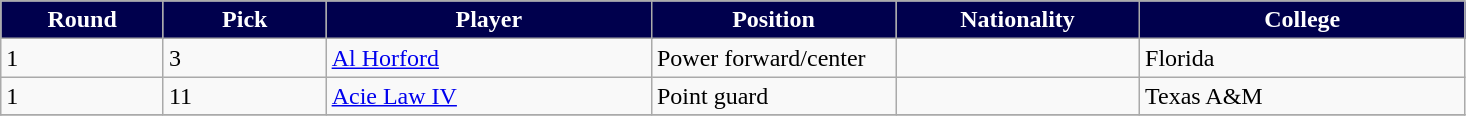<table class="wikitable sortable sortable">
<tr>
<th style="background:#00004d; color:white" width="10%">Round</th>
<th style="background:#00004d; color:white" width="10%">Pick</th>
<th style="background:#00004d; color:white" width="20%">Player</th>
<th style="background:#00004d; color:white" width="15%">Position</th>
<th style="background:#00004d; color:white" width="15%">Nationality</th>
<th style="background:#00004d; color:white" width="20%">College</th>
</tr>
<tr>
<td>1</td>
<td>3</td>
<td><a href='#'>Al Horford</a></td>
<td>Power forward/center</td>
<td></td>
<td>Florida</td>
</tr>
<tr>
<td>1</td>
<td>11</td>
<td><a href='#'>Acie Law IV</a></td>
<td>Point guard</td>
<td></td>
<td>Texas A&M</td>
</tr>
<tr>
</tr>
</table>
